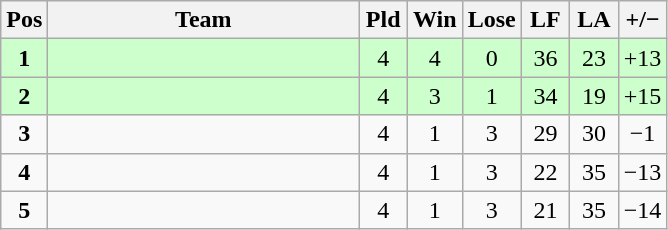<table class="wikitable" style="font-size: 100%">
<tr>
<th width=20>Pos</th>
<th width=200>Team</th>
<th width=25>Pld</th>
<th width=25>Win</th>
<th width=25>Lose</th>
<th width=25>LF</th>
<th width=25>LA</th>
<th width=25>+/−</th>
</tr>
<tr align=center style="background: #ccffcc;">
<td><strong>1</strong></td>
<td align="left"></td>
<td>4</td>
<td>4</td>
<td>0</td>
<td>36</td>
<td>23</td>
<td>+13</td>
</tr>
<tr align=center style="background: #ccffcc;">
<td><strong>2</strong></td>
<td align="left"></td>
<td>4</td>
<td>3</td>
<td>1</td>
<td>34</td>
<td>19</td>
<td>+15</td>
</tr>
<tr align=center>
<td><strong>3</strong></td>
<td align="left"></td>
<td>4</td>
<td>1</td>
<td>3</td>
<td>29</td>
<td>30</td>
<td>−1</td>
</tr>
<tr align=center>
<td><strong>4</strong></td>
<td align="left"></td>
<td>4</td>
<td>1</td>
<td>3</td>
<td>22</td>
<td>35</td>
<td>−13</td>
</tr>
<tr align=center>
<td><strong>5</strong></td>
<td align="left"></td>
<td>4</td>
<td>1</td>
<td>3</td>
<td>21</td>
<td>35</td>
<td>−14</td>
</tr>
</table>
